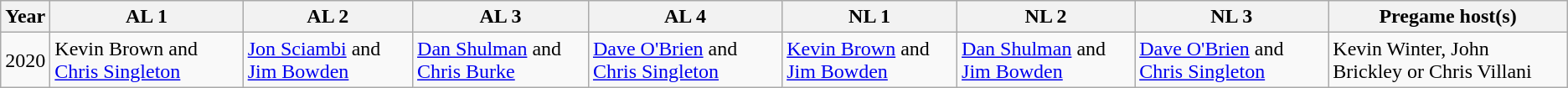<table class=wikitable>
<tr>
<th>Year</th>
<th>AL 1</th>
<th>AL 2</th>
<th>AL 3</th>
<th>AL 4</th>
<th>NL 1</th>
<th>NL 2</th>
<th>NL 3</th>
<th>Pregame host(s)</th>
</tr>
<tr>
<td>2020</td>
<td>Kevin Brown and <a href='#'>Chris Singleton</a></td>
<td><a href='#'>Jon Sciambi</a> and <a href='#'>Jim Bowden</a></td>
<td><a href='#'>Dan Shulman</a> and <a href='#'>Chris Burke</a></td>
<td><a href='#'>Dave O'Brien</a> and <a href='#'>Chris Singleton</a></td>
<td><a href='#'>Kevin Brown</a> and <a href='#'>Jim Bowden</a></td>
<td><a href='#'>Dan Shulman</a> and <a href='#'>Jim Bowden</a></td>
<td><a href='#'>Dave O'Brien</a> and <a href='#'>Chris Singleton</a></td>
<td>Kevin Winter, John Brickley or Chris Villani</td>
</tr>
</table>
